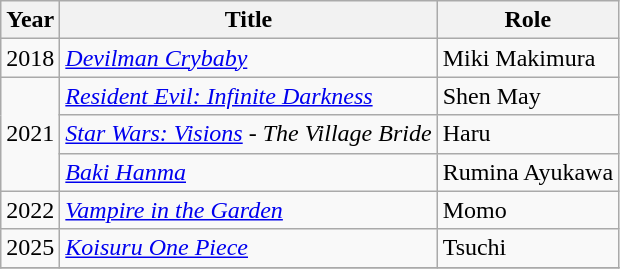<table class="wikitable">
<tr>
<th>Year</th>
<th>Title</th>
<th>Role</th>
</tr>
<tr>
<td>2018</td>
<td><em><a href='#'>Devilman Crybaby</a></em></td>
<td>Miki Makimura</td>
</tr>
<tr>
<td rowspan="3">2021</td>
<td><em><a href='#'>Resident Evil: Infinite Darkness</a></em></td>
<td>Shen May</td>
</tr>
<tr>
<td><em><a href='#'>Star Wars: Visions</a> - The Village Bride</em></td>
<td>Haru</td>
</tr>
<tr>
<td><em><a href='#'>Baki Hanma</a></em></td>
<td>Rumina Ayukawa</td>
</tr>
<tr>
<td>2022</td>
<td><em><a href='#'>Vampire in the Garden</a></em></td>
<td>Momo</td>
</tr>
<tr>
<td>2025</td>
<td><em><a href='#'>Koisuru One Piece</a></em></td>
<td>Tsuchi</td>
</tr>
<tr>
</tr>
</table>
